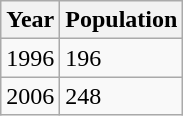<table class="wikitable">
<tr>
<th>Year</th>
<th>Population</th>
</tr>
<tr>
<td>1996</td>
<td>196</td>
</tr>
<tr>
<td>2006</td>
<td>248</td>
</tr>
</table>
